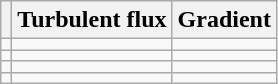<table class="wikitable">
<tr>
<th></th>
<th>Turbulent flux</th>
<th>Gradient</th>
</tr>
<tr>
<td></td>
<td></td>
<td></td>
</tr>
<tr>
<td></td>
<td></td>
<td></td>
</tr>
<tr>
<td></td>
<td></td>
<td></td>
</tr>
<tr>
<td></td>
<td></td>
<td></td>
</tr>
</table>
